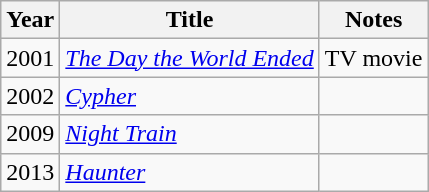<table class="wikitable sortable">
<tr>
<th>Year</th>
<th>Title</th>
<th class="unsortable">Notes</th>
</tr>
<tr>
<td>2001</td>
<td><em><a href='#'>The Day the World Ended</a></em></td>
<td>TV movie</td>
</tr>
<tr>
<td>2002</td>
<td><em><a href='#'>Cypher</a></em></td>
<td></td>
</tr>
<tr>
<td>2009</td>
<td><em><a href='#'>Night Train</a></em></td>
<td></td>
</tr>
<tr>
<td>2013</td>
<td><em><a href='#'>Haunter</a></em></td>
<td></td>
</tr>
</table>
